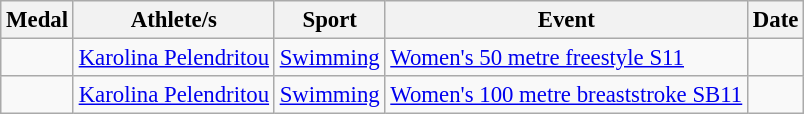<table class="wikitable sortable" style="font-size: 95%;">
<tr>
<th>Medal</th>
<th>Athlete/s</th>
<th>Sport</th>
<th>Event</th>
<th>Date</th>
</tr>
<tr>
<td></td>
<td><a href='#'>Karolina Pelendritou</a></td>
<td><a href='#'>Swimming</a></td>
<td><a href='#'>Women's 50 metre freestyle S11</a></td>
<td></td>
</tr>
<tr>
<td></td>
<td><a href='#'>Karolina Pelendritou</a></td>
<td><a href='#'>Swimming</a></td>
<td><a href='#'>Women's 100 metre breaststroke SB11</a></td>
<td></td>
</tr>
</table>
